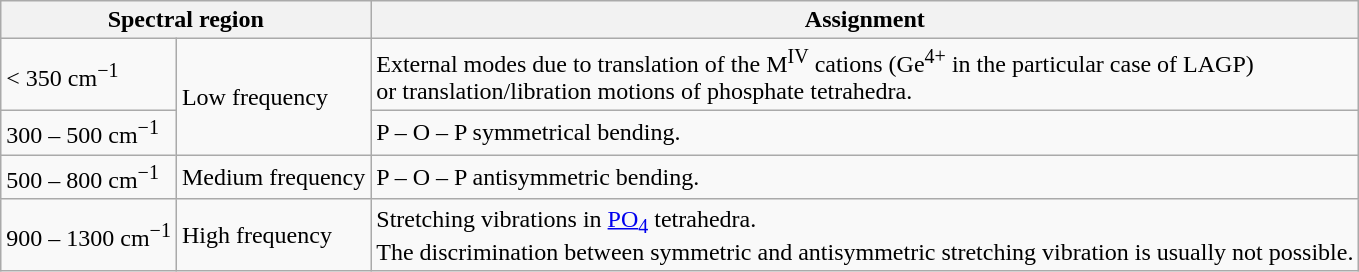<table class="wikitable">
<tr>
<th colspan="2">Spectral region</th>
<th>Assignment</th>
</tr>
<tr>
<td>< 350 cm<sup>−1</sup></td>
<td rowspan="2">Low frequency</td>
<td>External modes due to translation of the M<sup>IV</sup> cations (Ge<sup>4+</sup> in the particular case of LAGP)<br>or translation/libration motions of phosphate tetrahedra.</td>
</tr>
<tr>
<td>300 – 500 cm<sup>−1</sup></td>
<td>P – O – P symmetrical bending.</td>
</tr>
<tr>
<td>500 – 800 cm<sup>−1</sup></td>
<td>Medium frequency</td>
<td>P – O – P antisymmetric bending.</td>
</tr>
<tr>
<td>900 – 1300 cm<sup>−1</sup></td>
<td>High frequency</td>
<td>Stretching vibrations in <a href='#'>PO<sub>4</sub></a> tetrahedra.<br>The discrimination between symmetric and antisymmetric stretching vibration is usually not possible.</td>
</tr>
</table>
